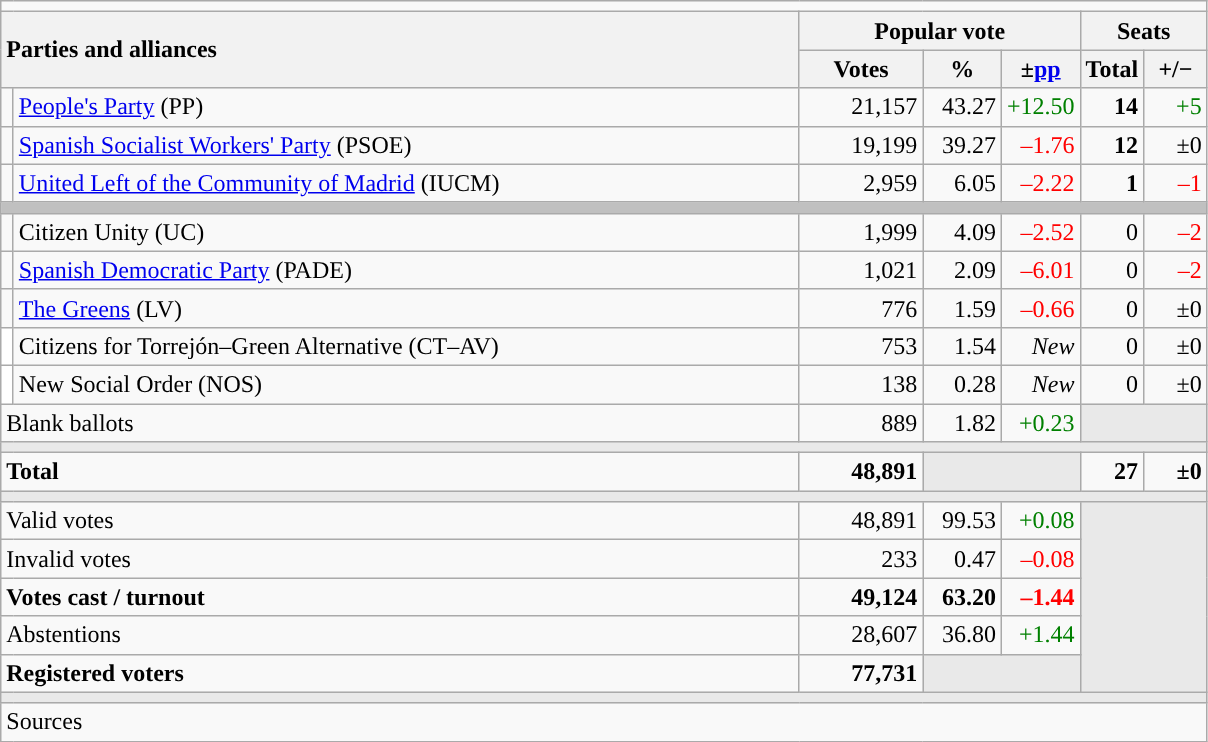<table class="wikitable" style="text-align:right;">
<tr>
<td colspan="7"></td>
</tr>
<tr>
<th style="text-align:left;" rowspan="2" colspan="2" width="525">Parties and alliances</th>
<th colspan="3">Popular vote</th>
<th colspan="2">Seats</th>
</tr>
<tr>
<th width="75">Votes</th>
<th width="45">%</th>
<th width="45">±<a href='#'>pp</a></th>
<th width="35">Total</th>
<th width="35">+/−</th>
</tr>
<tr>
<td width="1" style="color:inherit;background:"></td>
<td align="left"><a href='#'>People's Party</a> (PP)</td>
<td>21,157</td>
<td>43.27</td>
<td style="color:green;">+12.50</td>
<td><strong>14</strong></td>
<td style="color:green;">+5</td>
</tr>
<tr>
<td style="color:inherit;background:"></td>
<td align="left"><a href='#'>Spanish Socialist Workers' Party</a> (PSOE)</td>
<td>19,199</td>
<td>39.27</td>
<td style="color:red;">–1.76</td>
<td><strong>12</strong></td>
<td>±0</td>
</tr>
<tr>
<td style="color:inherit;background:"></td>
<td align="left"><a href='#'>United Left of the Community of Madrid</a> (IUCM)</td>
<td>2,959</td>
<td>6.05</td>
<td style="color:red;">–2.22</td>
<td><strong>1</strong></td>
<td style="color:red;">–1</td>
</tr>
<tr>
<td colspan="7" bgcolor="#C0C0C0"></td>
</tr>
<tr>
<td style="color:inherit;background:"></td>
<td align="left">Citizen Unity (UC)</td>
<td>1,999</td>
<td>4.09</td>
<td style="color:red;">–2.52</td>
<td>0</td>
<td style="color:red;">–2</td>
</tr>
<tr>
<td style="color:inherit;background:"></td>
<td align="left"><a href='#'>Spanish Democratic Party</a> (PADE)</td>
<td>1,021</td>
<td>2.09</td>
<td style="color:red;">–6.01</td>
<td>0</td>
<td style="color:red;">–2</td>
</tr>
<tr>
<td style="color:inherit;background:"></td>
<td align="left"><a href='#'>The Greens</a> (LV)</td>
<td>776</td>
<td>1.59</td>
<td style="color:red;">–0.66</td>
<td>0</td>
<td>±0</td>
</tr>
<tr>
<td bgcolor="white"></td>
<td align="left">Citizens for Torrejón–Green Alternative (CT–AV)</td>
<td>753</td>
<td>1.54</td>
<td><em>New</em></td>
<td>0</td>
<td>±0</td>
</tr>
<tr>
<td bgcolor="white"></td>
<td align="left">New Social Order (NOS)</td>
<td>138</td>
<td>0.28</td>
<td><em>New</em></td>
<td>0</td>
<td>±0</td>
</tr>
<tr>
<td align="left" colspan="2">Blank ballots</td>
<td>889</td>
<td>1.82</td>
<td style="color:green;">+0.23</td>
<td bgcolor="#E9E9E9" colspan="2"></td>
</tr>
<tr>
<td colspan="7" bgcolor="#E9E9E9"></td>
</tr>
<tr style="font-weight:bold;">
<td align="left" colspan="2">Total</td>
<td>48,891</td>
<td bgcolor="#E9E9E9" colspan="2"></td>
<td>27</td>
<td>±0</td>
</tr>
<tr>
<td colspan="7" bgcolor="#E9E9E9"></td>
</tr>
<tr>
<td align="left" colspan="2">Valid votes</td>
<td>48,891</td>
<td>99.53</td>
<td style="color:green;">+0.08</td>
<td bgcolor="#E9E9E9" colspan="2" rowspan="5"></td>
</tr>
<tr>
<td align="left" colspan="2">Invalid votes</td>
<td>233</td>
<td>0.47</td>
<td style="color:red;">–0.08</td>
</tr>
<tr style="font-weight:bold;">
<td align="left" colspan="2">Votes cast / turnout</td>
<td>49,124</td>
<td>63.20</td>
<td style="color:red;">–1.44</td>
</tr>
<tr>
<td align="left" colspan="2">Abstentions</td>
<td>28,607</td>
<td>36.80</td>
<td style="color:green;">+1.44</td>
</tr>
<tr style="font-weight:bold;">
<td align="left" colspan="2">Registered voters</td>
<td>77,731</td>
<td bgcolor="#E9E9E9" colspan="2"></td>
</tr>
<tr>
<td colspan="7" bgcolor="#E9E9E9"></td>
</tr>
<tr>
<td align="left" colspan="7">Sources</td>
</tr>
</table>
